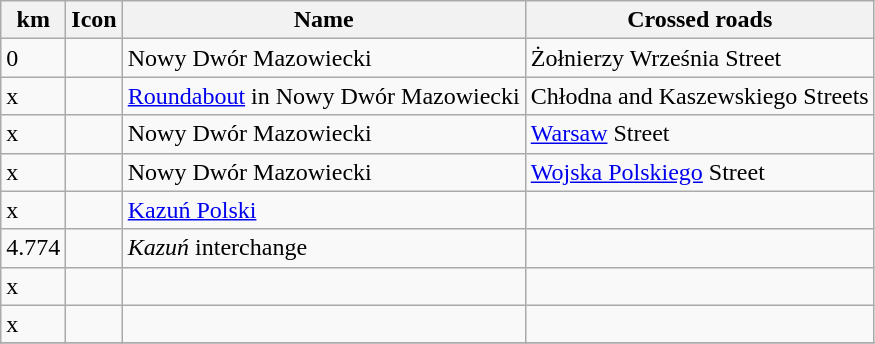<table class=wikitable>
<tr>
<th>km</th>
<th>Icon</th>
<th>Name</th>
<th>Crossed roads</th>
</tr>
<tr>
<td>0</td>
<td></td>
<td>Nowy Dwór Mazowiecki</td>
<td>Żołnierzy Września Street </td>
</tr>
<tr>
<td>x</td>
<td></td>
<td><a href='#'>Roundabout</a> in Nowy Dwór Mazowiecki</td>
<td>Chłodna and Kaszewskiego Streets</td>
</tr>
<tr>
<td>x</td>
<td></td>
<td>Nowy Dwór Mazowiecki</td>
<td><a href='#'>Warsaw</a> Street </td>
</tr>
<tr>
<td>x</td>
<td></td>
<td>Nowy Dwór Mazowiecki</td>
<td><a href='#'>Wojska Polskiego</a> Street </td>
</tr>
<tr>
<td>x</td>
<td></td>
<td><a href='#'>Kazuń Polski</a></td>
<td></td>
</tr>
<tr>
<td>4.774</td>
<td></td>
<td><em>Kazuń</em> interchange</td>
<td>  </td>
</tr>
<tr>
<td>x</td>
<td></td>
<td></td>
<td>  </td>
</tr>
<tr>
<td>x</td>
<td></td>
<td></td>
<td>  </td>
</tr>
<tr>
</tr>
</table>
